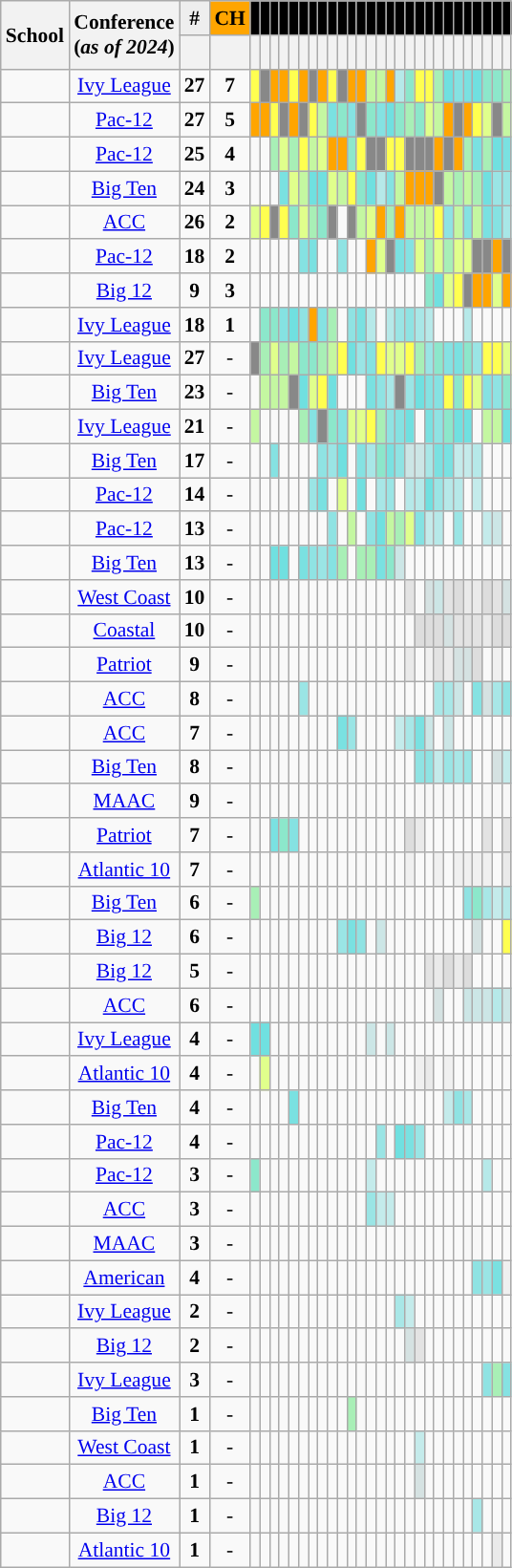<table class="wikitable sortable sticky-table-head sticky-table-col1" style="font-size:90%; text-align: center;">
<tr>
<th rowspan=2>School</th>
<th rowspan=2>Conference<br>(<em>as of 2024</em>)</th>
<th style="background: #EEEEEE;">#</th>
<th style="background: #FFA500;">CH</th>
<th style="background: #000000;"></th>
<th style="background: #000000;"></th>
<th style="background: #000000;"></th>
<th style="background: #000000;"></th>
<th style="background: #000000;"></th>
<th style="background: #000000;"></th>
<th style="background: #000000;"></th>
<th style="background: #000000;"></th>
<th style="background: #000000;"></th>
<th style="background: #000000;"></th>
<th style="background: #000000;"></th>
<th style="background: #000000;"></th>
<th style="background: #000000;"></th>
<th style="background: #000000;"></th>
<th style="background: #000000;"></th>
<th style="background: #000000;"></th>
<th style="background: #000000;"></th>
<th style="background: #000000;"></th>
<th style="background: #000000;"></th>
<th style="background: #000000;"></th>
<th style="background: #000000;"></th>
<th style="background: #000000;"></th>
<th style="background: #000000;"></th>
<th style="background: #000000;"></th>
<th style="background: #000000;"></th>
<th style="background: #000000;"></th>
<th style="background: #000000;"></th>
</tr>
<tr>
<th class="sticky-table-none"><br></th>
<th></th>
<th></th>
<th></th>
<th></th>
<th></th>
<th></th>
<th></th>
<th></th>
<th></th>
<th></th>
<th></th>
<th></th>
<th></th>
<th></th>
<th></th>
<th></th>
<th></th>
<th></th>
<th></th>
<th></th>
<th></th>
<th></th>
<th></th>
<th></th>
<th></th>
<th></th>
<th></th>
<th></th>
</tr>
<tr>
<td><strong></strong></td>
<td><a href='#'>Ivy League</a></td>
<td><strong>27</strong></td>
<td><strong>7</strong></td>
<td style="background:#FFFF50"></td>
<td style="background:#888888"><strong></strong></td>
<td style="background:#FFA500;"><strong></strong></td>
<td style="background:#FFA500;"><strong></strong></td>
<td style="background:#FFFF50"></td>
<td style="background:#FFA500;"><strong></strong></td>
<td style="background:#888888"><strong></strong></td>
<td style="background:#FFA500;"><strong></strong></td>
<td style="background:#FFFF50"></td>
<td style="background:#888888"><strong></strong></td>
<td style="background:#FFA500;"><strong></strong></td>
<td style="background:#FFA500;"><strong></strong></td>
<td style="background:#C4F7A1"></td>
<td style="background:#C4F7A1"></td>
<td style="background:#FFA500;"><strong></strong></td>
<td style="background:#B6E9E9"></td>
<td style="background:#8CE7CB"></td>
<td style="background:#FFFF50"></td>
<td style="background:#FFFF50"></td>
<td style="background:#A8EFB6"></td>
<td style="background:#70E0E0"></td>
<td style="background:#85E2E2"></td>
<td style="background:#7AE1E1"></td>
<td style="background:#70E0E0"></td>
<td style="background:#8CE7CB"></td>
<td style="background:#8CE7CB"></td>
<td style="background:#A8EFB6"></td>
</tr>
<tr>
<td><strong></strong></td>
<td><a href='#'>Pac-12</a></td>
<td><strong>27</strong></td>
<td><strong>5</strong></td>
<td style="background:#FFA500;"><strong></strong></td>
<td style="background:#FFA500;"><strong></strong></td>
<td style="background:#FFFF50"></td>
<td style="background:#888888"><strong></strong></td>
<td style="background:#FFA500;"><strong></strong></td>
<td style="background:#888888"><strong></strong></td>
<td style="background:#FFFF50"></td>
<td style="background:#C4F7A1"></td>
<td style="background:#7AE1E1"></td>
<td style="background:#8CE7CB"></td>
<td style="background:#85E2E2"></td>
<td style="background:#888888"><strong></strong></td>
<td style="background:#8CE7CB"></td>
<td style="background:#85E2E2"></td>
<td style="background:#70E0E0"></td>
<td style="background:#8CE7CB"></td>
<td style="background:#A8EFB6"></td>
<td style="background:#8CE7CB"></td>
<td style="background:#E0FF8C"></td>
<td style="background:#C4F7A1"></td>
<td style="background:#FFA500;"><strong></strong></td>
<td style="background:#888888"><strong></strong></td>
<td style="background:#FFA500;"><strong></strong></td>
<td style="background:#FFFF50"></td>
<td style="background:#E0FF8C"></td>
<td style="background:#888888"><strong></strong></td>
<td style="background:#C4F7A1"></td>
</tr>
<tr>
<td><strong></strong></td>
<td><a href='#'>Pac-12</a></td>
<td><strong>25</strong></td>
<td><strong>4</strong></td>
<td></td>
<td></td>
<td style="background:#A8EFB6"></td>
<td style="background:#E0FF8C"></td>
<td style="background:#A8EFB6"></td>
<td style="background:#FFFF50"></td>
<td style="background:#C4F7A1"></td>
<td style="background:#E0FF8C"></td>
<td style="background:#FFA500;"><strong></strong></td>
<td style="background:#FFA500;"><strong></strong></td>
<td style="background:#8CE7CB"></td>
<td style="background:#FFFF50"></td>
<td style="background:#888888"><strong></strong></td>
<td style="background:#888888"><strong></strong></td>
<td style="background:#FFFF50"></td>
<td style="background:#FFFF50"></td>
<td style="background:#888888"><strong></strong></td>
<td style="background:#888888"><strong></strong></td>
<td style="background:#888888"><strong></strong></td>
<td style="background:#FFA500;"><strong></strong></td>
<td style="background:#888888"><strong></strong></td>
<td style="background:#FFA500;"><strong></strong></td>
<td style="background:#A8EFB6"></td>
<td style="background:#7AE1E1"></td>
<td style="background:#A8EFB6"></td>
<td style="background:#70E0E0"></td>
<td style="background:#7AE1E1"></td>
</tr>
<tr>
<td><strong></strong></td>
<td><a href='#'>Big Ten</a></td>
<td><strong>24</strong></td>
<td><strong>3</strong></td>
<td></td>
<td></td>
<td></td>
<td style="background:#7AE1E1"></td>
<td style="background:#E0FF8C"></td>
<td style="background:#C4F7A1"></td>
<td style="background:#70E0E0"></td>
<td style="background:#70E0E0"></td>
<td style="background:#E0FF8C"></td>
<td style="background:#C4F7A1"></td>
<td style="background:#FFFF50"></td>
<td style="background:#8CE7CB"></td>
<td style="background:#70E0E0"></td>
<td style="background:#B6E9E9"></td>
<td style="background:#85E2E2"></td>
<td style="background:#C4F7A1"></td>
<td style="background:#FFA500;"><strong></strong></td>
<td style="background:#FFA500;"><strong></strong></td>
<td style="background:#FFA500;"><strong></strong></td>
<td style="background:#888888"><strong></strong></td>
<td style="background:#C4F7A1"></td>
<td style="background:#A8EFB6"></td>
<td style="background:#C4F7A1"></td>
<td style="background:#A8EFB6"></td>
<td style="background:#70E0E0"></td>
<td style="background:#9AE5E5"></td>
<td style="background:#9AE5E5"></td>
</tr>
<tr>
<td><strong></strong></td>
<td><a href='#'>ACC</a></td>
<td><strong>26</strong></td>
<td><strong>2</strong></td>
<td style="background:#E0FF8C"></td>
<td style="background:#FFFF50"></td>
<td style="background:#888888"><strong></strong></td>
<td style="background:#FFFF50"></td>
<td style="background:#8CE7CB"></td>
<td style="background:#E0FF8C"></td>
<td style="background:#A8EFB6"></td>
<td style="background:#8CE7CB"></td>
<td style="background:#888888"><strong></strong></td>
<td></td>
<td style="background:#888888"><strong></strong></td>
<td style="background:#C4F7A1"></td>
<td style="background:#E0FF8C"></td>
<td style="background:#FFA500;"><strong></strong></td>
<td style="background:#A8EFB6"></td>
<td style="background:#FFA500;"><strong></strong></td>
<td style="background:#C4F7A1"></td>
<td style="background:#C4F7A1"></td>
<td style="background:#C4F7A1"></td>
<td style="background:#FFFF50"></td>
<td style="background:#8FE3E3"></td>
<td style="background:#C4F7A1"></td>
<td style="background:#85E2E2"></td>
<td style="background:#C4F7A1"></td>
<td style="background:#7AE1E1"></td>
<td style="background:#85E2E2"></td>
<td style="background:#A8E7E7"></td>
</tr>
<tr>
<td><strong></strong></td>
<td><a href='#'>Pac-12</a></td>
<td><strong>18</strong></td>
<td><strong>2</strong></td>
<td></td>
<td></td>
<td></td>
<td></td>
<td></td>
<td style="background:#85E2E2"></td>
<td style="background:#7AE1E1"></td>
<td></td>
<td></td>
<td style="background:#8FE3E3"></td>
<td></td>
<td></td>
<td style="background:#FFA500;"><strong></strong></td>
<td style="background:#E0FF8C"></td>
<td style="background:#888888"><strong></strong></td>
<td style="background:#7AE1E1"></td>
<td style="background:#85E2E2"></td>
<td style="background:#E0FF8C"></td>
<td style="background:#A8EFB6"></td>
<td style="background:#E0FF8C"></td>
<td style="background:#A8EFB6"></td>
<td style="background:#E0FF8C"></td>
<td style="background:#E0FF8C"></td>
<td style="background:#888888"><strong></strong></td>
<td style="background:#888888"><strong></strong></td>
<td style="background:#FFA500;"><strong></strong></td>
<td style="background:#888888"><strong></strong></td>
</tr>
<tr>
<td><strong></strong></td>
<td><a href='#'>Big 12</a></td>
<td><strong>9</strong></td>
<td><strong>3</strong></td>
<td></td>
<td></td>
<td></td>
<td></td>
<td></td>
<td></td>
<td></td>
<td></td>
<td></td>
<td></td>
<td></td>
<td></td>
<td></td>
<td></td>
<td></td>
<td></td>
<td></td>
<td></td>
<td style="background:#8CE7CB"></td>
<td style="background:#70E0E0"></td>
<td style="background:#E0FF8C"></td>
<td style="background:#FFFF50"></td>
<td style="background:#888888"><strong></strong></td>
<td style="background:#FFA500;"><strong></strong></td>
<td style="background:#FFA500;"><strong></strong></td>
<td style="background:#E0FF8C"></td>
<td style="background:#FFA500;"><strong></strong></td>
</tr>
<tr>
<td><strong></strong></td>
<td><a href='#'>Ivy League</a></td>
<td><strong>18</strong></td>
<td><strong>1</strong></td>
<td></td>
<td style="background:#8CE7CB"></td>
<td style="background:#8CE7CB"></td>
<td style="background:#85E2E2"></td>
<td style="background:#70E0E0"></td>
<td style="background:#8FE3E3"></td>
<td style="background:#FFA500;"><strong></strong></td>
<td style="background:#85E2E2"></td>
<td style="background:#A8EFB6"></td>
<td></td>
<td style="background:#8FE3E3"></td>
<td style="background:#7AE1E1"></td>
<td style="background:#B6E9E9"></td>
<td></td>
<td style="background:#B6E9E9"></td>
<td style="background:#9AE5E5"></td>
<td style="background:#8FE3E3"></td>
<td style="background:#A8E7E7"></td>
<td style="background:#B6E9E9"></td>
<td></td>
<td></td>
<td></td>
<td style="background:#B6E9E9"></td>
<td></td>
<td></td>
<td></td>
<td></td>
</tr>
<tr>
<td><strong></strong></td>
<td><a href='#'>Ivy League</a></td>
<td><strong>27</strong></td>
<td>-</td>
<td style="background:#888888"><strong></strong></td>
<td style="background:#A8EFB6"></td>
<td style="background:#E0FF8C"></td>
<td style="background:#A8EFB6"></td>
<td style="background:#C4F7A1"></td>
<td style="background:#8CE7CB"></td>
<td style="background:#8CE7CB"></td>
<td style="background:#A8EFB6"></td>
<td style="background:#C4F7A1"></td>
<td style="background:#FFFF50"></td>
<td style="background:#70E0E0"></td>
<td style="background:#9AE5E5"></td>
<td style="background:#85E2E2"></td>
<td style="background:#FFFF50"></td>
<td style="background:#E0FF8C"></td>
<td style="background:#E0FF8C"></td>
<td style="background:#FFFF50"></td>
<td style="background:#A8EFB6"></td>
<td style="background:#9AE5E5"></td>
<td style="background:#8CE7CB"></td>
<td style="background:#85E2E2"></td>
<td style="background:#7AE1E1"></td>
<td style="background:#8CE7CB"></td>
<td style="background:#9AE5E5"></td>
<td style="background:#FFFF50"></td>
<td style="background:#FFFF50"></td>
<td style="background:#E0FF8C"></td>
</tr>
<tr>
<td><strong></strong></td>
<td><a href='#'>Big Ten</a></td>
<td><strong>23</strong></td>
<td>-</td>
<td></td>
<td style="background:#C4F7A1"></td>
<td style="background:#C4F7A1"></td>
<td style="background:#C4F7A1"></td>
<td style="background:#888888"><strong></strong></td>
<td style="background:#70E0E0"></td>
<td style="background:#E0FF8C"></td>
<td style="background:#FFFF50"></td>
<td style="background:#70E0E0"></td>
<td></td>
<td></td>
<td></td>
<td style="background:#7AE1E1"></td>
<td style="background:#8FE3E3"></td>
<td style="background:#A8E7E7"></td>
<td style="background:#888888"><strong></strong></td>
<td style="background:#9AE5E5"></td>
<td style="background:#70E0E0"></td>
<td style="background:#85E2E2"></td>
<td style="background:#85E2E2"></td>
<td style="background:#FFFF50"></td>
<td style="background:#8CE7CB"></td>
<td style="background:#FFFF50"></td>
<td style="background:#E0FF8C"></td>
<td style="background:#85E2E2"></td>
<td style="background:#8FE3E3"></td>
<td style="background:#8CE7CB"></td>
</tr>
<tr>
<td><strong></strong></td>
<td><a href='#'>Ivy League</a></td>
<td><strong>21</strong></td>
<td>-</td>
<td style="background:#C4F7A1"></td>
<td></td>
<td></td>
<td></td>
<td></td>
<td style="background:#A8EFB6"></td>
<td style="background:#85E2E2"></td>
<td style="background:#888888"><strong></strong></td>
<td style="background:#8CE7CB"></td>
<td style="background:#85E2E2"></td>
<td style="background:#E0FF8C"></td>
<td style="background:#E0FF8C"></td>
<td style="background:#FFFF50"></td>
<td style="background:#A8EFB6"></td>
<td style="background:#8FE3E3"></td>
<td style="background:#85E2E2"></td>
<td style="background:#70E0E0"></td>
<td></td>
<td style="background:#7AE1E1"></td>
<td style="background:#8FE3E3"></td>
<td style="background:#8CE7CB"></td>
<td style="background:#70E0E0"></td>
<td style="background:#70E0E0"></td>
<td></td>
<td style="background:#C4F7A1"></td>
<td style="background:#C4F7A1"></td>
<td style="background:#70E0E0"></td>
</tr>
<tr>
<td><strong></strong></td>
<td><a href='#'>Big Ten</a></td>
<td><strong>17</strong></td>
<td>-</td>
<td></td>
<td></td>
<td style="background:#85E2E2"></td>
<td></td>
<td></td>
<td></td>
<td></td>
<td style="background:#8FE3E3"></td>
<td style="background:#9AE5E5"></td>
<td style="background:#70E0E0"></td>
<td></td>
<td style="background:#85E2E2"></td>
<td style="background:#A8E7E7"></td>
<td style="background:#8CE7CB"></td>
<td style="background:#7AE1E1"></td>
<td style="background:#8FE3E3"></td>
<td style="background:#CCE6E6"></td>
<td style="background:#CCE6E6"></td>
<td style="background:#A8E7E7"></td>
<td style="background:#7AE1E1"></td>
<td style="background:#7AE1E1"></td>
<td style="background:#C4EBEB"></td>
<td style="background:#C4EBEB"></td>
<td style="background:#B6E9E9"></td>
<td></td>
<td></td>
<td></td>
</tr>
<tr>
<td><strong></strong></td>
<td><a href='#'>Pac-12</a></td>
<td><strong>14</strong></td>
<td>-</td>
<td></td>
<td></td>
<td></td>
<td></td>
<td></td>
<td></td>
<td style="background:#9AE5E5"></td>
<td style="background:#7AE1E1"></td>
<td></td>
<td style="background:#E0FF8C"></td>
<td></td>
<td style="background:#70E0E0"></td>
<td></td>
<td style="background:#A8E7E7"></td>
<td style="background:#9AE5E5"></td>
<td></td>
<td style="background:#B6E9E9"></td>
<td style="background:#B6E9E9"></td>
<td style="background:#70E0E0"></td>
<td style="background:#9AE5E5"></td>
<td style="background:#B6E9E9"></td>
<td style="background:#B6E9E9"></td>
<td></td>
<td style="background:#C4EBEB"></td>
<td></td>
<td></td>
<td></td>
</tr>
<tr>
<td><strong></strong></td>
<td><a href='#'>Pac-12</a></td>
<td><strong>13</strong></td>
<td>-</td>
<td></td>
<td></td>
<td></td>
<td></td>
<td></td>
<td></td>
<td></td>
<td></td>
<td style="background:#8FE3E3"></td>
<td></td>
<td style="background:#C4F7A1"></td>
<td></td>
<td style="background:#8FE3E3"></td>
<td style="background:#70E0E0"></td>
<td style="background:#C4F7A1"></td>
<td style="background:#A8EFB6"></td>
<td style="background:#E0FF8C"></td>
<td style="background:#85E2E2"></td>
<td style="background:#C4EBEB"></td>
<td style="background:#B6E9E9"></td>
<td></td>
<td style="background:#9AE5E5"></td>
<td></td>
<td></td>
<td style="background:#C4EBEB"></td>
<td style="background:#CCE6E6"></td>
<td></td>
</tr>
<tr>
<td><strong></strong></td>
<td><a href='#'>Big Ten</a></td>
<td><strong>13</strong></td>
<td>-</td>
<td></td>
<td></td>
<td style="background:#70E0E0"></td>
<td style="background:#70E0E0"></td>
<td></td>
<td style="background:#7AE1E1"></td>
<td style="background:#8FE3E3"></td>
<td style="background:#9AE5E5"></td>
<td style="background:#85E2E2"></td>
<td style="background:#A8EFB6"></td>
<td></td>
<td style="background:#A8EFB6"></td>
<td style="background:#A8EFB6"></td>
<td style="background:#7AE1E1"></td>
<td style="background:#8CE7CB"></td>
<td style="background:#CCE6E6"></td>
<td></td>
<td></td>
<td></td>
<td></td>
<td></td>
<td></td>
<td></td>
<td></td>
<td></td>
<td></td>
<td></td>
</tr>
<tr>
<td><strong></strong></td>
<td><a href='#'>West Coast</a></td>
<td><strong>10</strong></td>
<td>-</td>
<td></td>
<td></td>
<td></td>
<td></td>
<td></td>
<td></td>
<td></td>
<td></td>
<td></td>
<td></td>
<td></td>
<td></td>
<td></td>
<td></td>
<td></td>
<td></td>
<td style="background:#E3E3E3"></td>
<td></td>
<td style="background:#D5E2E2"></td>
<td style="background:#CCE6E6"></td>
<td style="background:#E3E3E3"></td>
<td style="background:#DDDDDD"></td>
<td style="background:#EAEAEA"></td>
<td style="background:#EAEAEA"></td>
<td style="background:#DDDDDD"></td>
<td style="background:#E3E3E3"></td>
<td style="background:#D5E2E2"></td>
</tr>
<tr>
<td><strong></strong></td>
<td><a href='#'>Coastal</a></td>
<td><strong>10</strong></td>
<td>-</td>
<td></td>
<td></td>
<td></td>
<td></td>
<td></td>
<td></td>
<td></td>
<td></td>
<td></td>
<td></td>
<td></td>
<td></td>
<td></td>
<td></td>
<td></td>
<td></td>
<td></td>
<td style="background:#DDDDDD"></td>
<td style="background:#DDDDDD"></td>
<td style="background:#DDDDDD"></td>
<td style="background:#D5E2E2"></td>
<td style="background:#E3E3E3"></td>
<td style="background:#E3E3E3"></td>
<td style="background:#E3E3E3"></td>
<td style="background:#EAEAEA"></td>
<td style="background:#DDDDDD"></td>
<td style="background:#DDDDDD"></td>
</tr>
<tr>
<td><strong></strong></td>
<td><a href='#'>Patriot</a></td>
<td><strong>9</strong></td>
<td>-</td>
<td></td>
<td></td>
<td></td>
<td></td>
<td></td>
<td></td>
<td></td>
<td></td>
<td></td>
<td></td>
<td></td>
<td></td>
<td></td>
<td></td>
<td></td>
<td></td>
<td style="background:#EAEAEA"></td>
<td></td>
<td style="background:#F0F0F0"></td>
<td style="background:#E3E3E3"></td>
<td style="background:#EAEAEA"></td>
<td style="background:#D5E2E2"></td>
<td style="background:#D5E2E2"></td>
<td style="background:#DDDDDD"></td>
<td></td>
<td style="background:#F0F0F0"></td>
<td></td>
</tr>
<tr>
<td><strong></strong></td>
<td><a href='#'>ACC</a></td>
<td><strong>8</strong></td>
<td>-</td>
<td></td>
<td></td>
<td></td>
<td></td>
<td></td>
<td style="background:#9AE5E5"></td>
<td></td>
<td></td>
<td></td>
<td></td>
<td></td>
<td></td>
<td></td>
<td></td>
<td></td>
<td></td>
<td></td>
<td></td>
<td></td>
<td style="background:#A8E7E7"></td>
<td style="background:#A8E7E7"></td>
<td style="background:#CCE6E6"></td>
<td></td>
<td style="background:#85E2E2"></td>
<td style="background:#D5E2E2"></td>
<td style="background:#A8E7E7"></td>
<td style="background:#8FE3E3"></td>
</tr>
<tr>
<td><strong></strong></td>
<td><a href='#'>ACC</a></td>
<td><strong>7</strong></td>
<td>-</td>
<td></td>
<td></td>
<td></td>
<td></td>
<td></td>
<td></td>
<td></td>
<td></td>
<td></td>
<td style="background:#7AE1E1"></td>
<td style="background:#9AE5E5"></td>
<td></td>
<td></td>
<td></td>
<td></td>
<td style="background:#C4EBEB"></td>
<td style="background:#A8E7E7"></td>
<td style="background:#7AE1E1"></td>
<td style="background:#CCE6E6"></td>
<td></td>
<td style="background:#CCE6E6"></td>
<td></td>
<td></td>
<td></td>
<td></td>
<td></td>
<td></td>
</tr>
<tr>
<td><strong></strong></td>
<td><a href='#'>Big Ten</a></td>
<td><strong>8</strong></td>
<td>-</td>
<td></td>
<td></td>
<td></td>
<td></td>
<td></td>
<td></td>
<td></td>
<td></td>
<td></td>
<td></td>
<td></td>
<td></td>
<td></td>
<td></td>
<td></td>
<td></td>
<td></td>
<td style="background:#8FE3E3"></td>
<td style="background:#8FE3E3"></td>
<td style="background:#C4EBEB"></td>
<td style="background:#9AE5E5"></td>
<td style="background:#A8E7E7"></td>
<td style="background:#9AE5E5"></td>
<td></td>
<td></td>
<td style="background:#D5E2E2"></td>
<td style="background:#C4EBEB"></td>
</tr>
<tr>
<td><strong></strong></td>
<td><a href='#'>MAAC</a></td>
<td><strong>9</strong></td>
<td>-</td>
<td></td>
<td></td>
<td></td>
<td></td>
<td></td>
<td></td>
<td></td>
<td></td>
<td></td>
<td></td>
<td></td>
<td></td>
<td></td>
<td></td>
<td></td>
<td></td>
<td></td>
<td style="background:#F7F7F7"></td>
<td style="background:#F7F7F7"></td>
<td style="background:#F7F7F7"></td>
<td style="background:#F7F7F7"></td>
<td style="background:#F7F7F7"></td>
<td></td>
<td></td>
<td style="background:#F7F7F7"></td>
<td style="background:#F7F7F7"></td>
<td style="background:#F7F7F7"></td>
</tr>
<tr>
<td><strong></strong></td>
<td><a href='#'>Patriot</a></td>
<td><strong>7</strong></td>
<td>-</td>
<td></td>
<td></td>
<td style="background:#7AE1E1"></td>
<td style="background:#8CE7CB"></td>
<td style="background:#85E2E2"></td>
<td></td>
<td></td>
<td></td>
<td></td>
<td></td>
<td></td>
<td></td>
<td></td>
<td></td>
<td></td>
<td></td>
<td style="background:#DDDDDD"></td>
<td style="background:#EAEAEA"></td>
<td></td>
<td></td>
<td></td>
<td></td>
<td></td>
<td></td>
<td style="background:#E3E3E3"></td>
<td></td>
<td style="background:#E3E3E3"></td>
</tr>
<tr>
<td><strong></strong></td>
<td><a href='#'>Atlantic 10</a></td>
<td><strong>7</strong></td>
<td>-</td>
<td></td>
<td></td>
<td></td>
<td></td>
<td></td>
<td></td>
<td></td>
<td></td>
<td></td>
<td></td>
<td></td>
<td></td>
<td></td>
<td></td>
<td></td>
<td></td>
<td style="background:#F0F0F0"></td>
<td></td>
<td></td>
<td style="background:#F0F0F0"></td>
<td></td>
<td style="background:#F0F0F0"></td>
<td style="background:#F0F0F0"></td>
<td style="background:#F0F0F0"></td>
<td style="background:#F0F0F0"></td>
<td></td>
<td style="background:#EAEAEA"></td>
</tr>
<tr>
<td><strong></strong></td>
<td><a href='#'>Big Ten</a></td>
<td><strong>6</strong></td>
<td>-</td>
<td style="background:#A8EFB6"></td>
<td></td>
<td></td>
<td></td>
<td></td>
<td></td>
<td></td>
<td></td>
<td></td>
<td></td>
<td></td>
<td></td>
<td></td>
<td></td>
<td></td>
<td></td>
<td></td>
<td></td>
<td></td>
<td></td>
<td></td>
<td></td>
<td style="background:#8FE3E3"></td>
<td style="background:#8CE7CB"></td>
<td style="background:#A8E7E7"></td>
<td style="background:#C4EBEB"></td>
<td style="background:#B6E9E9"></td>
</tr>
<tr>
<td><strong></strong></td>
<td><a href='#'>Big 12</a></td>
<td><strong>6</strong></td>
<td>-</td>
<td></td>
<td></td>
<td></td>
<td></td>
<td></td>
<td></td>
<td></td>
<td></td>
<td></td>
<td style="background:#9AE5E5"></td>
<td style="background:#7AE1E1"></td>
<td style="background:#8FE3E3"></td>
<td></td>
<td style="background:#CCE6E6"></td>
<td></td>
<td></td>
<td></td>
<td></td>
<td></td>
<td></td>
<td></td>
<td></td>
<td></td>
<td style="background:#D5E2E2"></td>
<td></td>
<td></td>
<td style="background:#FFFF50"></td>
</tr>
<tr>
<td><strong></strong></td>
<td><a href='#'>Big 12</a></td>
<td><strong>5</strong></td>
<td>-</td>
<td></td>
<td></td>
<td></td>
<td></td>
<td></td>
<td></td>
<td></td>
<td></td>
<td></td>
<td></td>
<td></td>
<td></td>
<td></td>
<td></td>
<td></td>
<td></td>
<td></td>
<td></td>
<td style="background:#E3E3E3"></td>
<td style="background:#EAEAEA"></td>
<td style="background:#DDDDDD"></td>
<td style="background:#EAEAEA"></td>
<td style="background:#DDDDDD"></td>
<td></td>
<td></td>
<td></td>
<td></td>
</tr>
<tr>
<td><strong></strong></td>
<td><a href='#'>ACC</a></td>
<td><strong>6</strong></td>
<td>-</td>
<td></td>
<td></td>
<td></td>
<td></td>
<td></td>
<td></td>
<td></td>
<td></td>
<td></td>
<td></td>
<td></td>
<td></td>
<td></td>
<td></td>
<td></td>
<td></td>
<td></td>
<td></td>
<td></td>
<td style="background:#D5E2E2"></td>
<td></td>
<td></td>
<td style="background:#CCE6E6"></td>
<td style="background:#CCE6E6"></td>
<td style="background:#CCE6E6"></td>
<td style="background:#B6E9E9"></td>
<td style="background:#CCE6E6"></td>
</tr>
<tr>
<td><strong></strong></td>
<td><a href='#'>Ivy League</a></td>
<td><strong>4</strong></td>
<td>-</td>
<td style="background:#70E0E0"></td>
<td style="background:#70E0E0"></td>
<td></td>
<td></td>
<td></td>
<td></td>
<td></td>
<td></td>
<td></td>
<td></td>
<td></td>
<td></td>
<td style="background:#CCE6E6"></td>
<td></td>
<td style="background:#CCE6E6"></td>
<td></td>
<td></td>
<td></td>
<td></td>
<td></td>
<td></td>
<td></td>
<td></td>
<td></td>
<td></td>
<td></td>
<td></td>
</tr>
<tr>
<td><strong></strong></td>
<td><a href='#'>Atlantic 10</a></td>
<td><strong>4</strong></td>
<td>-</td>
<td></td>
<td style="background:#E0FF8C"></td>
<td></td>
<td></td>
<td></td>
<td></td>
<td></td>
<td></td>
<td></td>
<td></td>
<td></td>
<td></td>
<td></td>
<td></td>
<td></td>
<td></td>
<td></td>
<td style="background:#F0F0F0"></td>
<td style="background:#EAEAEA"></td>
<td></td>
<td style="background:#F0F0F0"></td>
<td></td>
<td></td>
<td></td>
<td></td>
<td></td>
<td></td>
</tr>
<tr>
<td><strong></strong></td>
<td><a href='#'>Big Ten</a></td>
<td><strong>4</strong></td>
<td>-</td>
<td></td>
<td></td>
<td></td>
<td></td>
<td style="background:#7AE1E1"></td>
<td></td>
<td></td>
<td></td>
<td></td>
<td></td>
<td></td>
<td></td>
<td></td>
<td></td>
<td></td>
<td></td>
<td></td>
<td></td>
<td></td>
<td></td>
<td style="background:#C4EBEB"></td>
<td style="background:#8FE3E3"></td>
<td style="background:#A8E7E7"></td>
<td></td>
<td></td>
<td></td>
<td></td>
</tr>
<tr>
<td><strong></strong></td>
<td><a href='#'>Pac-12</a></td>
<td><strong>4</strong></td>
<td>-</td>
<td></td>
<td></td>
<td></td>
<td></td>
<td></td>
<td></td>
<td></td>
<td></td>
<td></td>
<td></td>
<td></td>
<td></td>
<td></td>
<td style="background:#9AE5E5"></td>
<td></td>
<td style="background:#70E0E0"></td>
<td style="background:#7AE1E1"></td>
<td style="background:#9AE5E5"></td>
<td></td>
<td></td>
<td></td>
<td></td>
<td></td>
<td></td>
<td></td>
<td></td>
<td></td>
</tr>
<tr>
<td><strong></strong></td>
<td><a href='#'>Pac-12</a></td>
<td><strong>3</strong></td>
<td>-</td>
<td style="background:#8CE7CB"></td>
<td></td>
<td></td>
<td></td>
<td></td>
<td></td>
<td></td>
<td></td>
<td></td>
<td></td>
<td></td>
<td></td>
<td style="background:#C4EBEB"></td>
<td></td>
<td></td>
<td></td>
<td></td>
<td></td>
<td></td>
<td></td>
<td></td>
<td></td>
<td></td>
<td></td>
<td style="background:#B6E9E9"></td>
<td></td>
<td></td>
</tr>
<tr>
<td><strong></strong></td>
<td><a href='#'>ACC</a></td>
<td><strong>3</strong></td>
<td>-</td>
<td></td>
<td></td>
<td></td>
<td></td>
<td></td>
<td></td>
<td></td>
<td></td>
<td></td>
<td></td>
<td></td>
<td></td>
<td style="background:#9AE5E5"></td>
<td style="background:#C4EBEB"></td>
<td style="background:#C4EBEB"></td>
<td></td>
<td></td>
<td></td>
<td></td>
<td></td>
<td></td>
<td></td>
<td></td>
<td></td>
<td></td>
<td></td>
<td></td>
</tr>
<tr>
<td><strong></strong></td>
<td><a href='#'>MAAC</a></td>
<td><strong>3</strong></td>
<td>-</td>
<td></td>
<td></td>
<td></td>
<td></td>
<td></td>
<td></td>
<td></td>
<td></td>
<td></td>
<td></td>
<td></td>
<td></td>
<td></td>
<td></td>
<td></td>
<td></td>
<td style="background:#F7F7F7"></td>
<td></td>
<td></td>
<td></td>
<td></td>
<td></td>
<td style="background:#F7F7F7"></td>
<td style="background:#F7F7F7"></td>
<td></td>
<td></td>
<td></td>
</tr>
<tr>
<td><strong></strong></td>
<td><a href='#'>American</a></td>
<td><strong>4</strong></td>
<td>-</td>
<td></td>
<td></td>
<td></td>
<td></td>
<td></td>
<td></td>
<td></td>
<td></td>
<td></td>
<td></td>
<td></td>
<td></td>
<td></td>
<td></td>
<td></td>
<td></td>
<td></td>
<td></td>
<td></td>
<td></td>
<td></td>
<td></td>
<td></td>
<td style="background:#8FE3E3"></td>
<td style="background:#9AE5E5"></td>
<td style="background:#7AE1E1"></td>
<td style="background:#F0F0F0"></td>
</tr>
<tr>
<td><strong></strong></td>
<td><a href='#'>Ivy League</a></td>
<td><strong>2</strong></td>
<td>-</td>
<td></td>
<td></td>
<td></td>
<td></td>
<td></td>
<td></td>
<td></td>
<td></td>
<td></td>
<td></td>
<td></td>
<td></td>
<td></td>
<td></td>
<td></td>
<td style="background:#A8E7E7"></td>
<td style="background:#C4EBEB"></td>
<td></td>
<td></td>
<td></td>
<td></td>
<td></td>
<td></td>
<td></td>
<td></td>
<td></td>
<td></td>
</tr>
<tr>
<td><strong></strong></td>
<td><a href='#'>Big 12</a></td>
<td><strong>2</strong></td>
<td>-</td>
<td></td>
<td></td>
<td></td>
<td></td>
<td></td>
<td></td>
<td></td>
<td></td>
<td></td>
<td></td>
<td></td>
<td></td>
<td></td>
<td></td>
<td></td>
<td></td>
<td style="background:#D5E2E2"></td>
<td style="background:#E3E3E3"></td>
<td></td>
<td></td>
<td></td>
<td></td>
<td></td>
<td></td>
<td></td>
<td></td>
<td></td>
</tr>
<tr>
<td><strong></strong></td>
<td><a href='#'>Ivy League</a></td>
<td><strong>3</strong></td>
<td>-</td>
<td></td>
<td></td>
<td></td>
<td></td>
<td></td>
<td></td>
<td></td>
<td></td>
<td></td>
<td></td>
<td></td>
<td></td>
<td></td>
<td></td>
<td></td>
<td></td>
<td></td>
<td></td>
<td></td>
<td></td>
<td></td>
<td></td>
<td></td>
<td></td>
<td style="background:#8FE3E3"></td>
<td style="background:#A8EFB6"></td>
<td style="background:#85E2E2"></td>
</tr>
<tr>
<td><strong></strong></td>
<td><a href='#'>Big Ten</a></td>
<td><strong>1</strong></td>
<td>-</td>
<td></td>
<td></td>
<td></td>
<td></td>
<td></td>
<td></td>
<td></td>
<td></td>
<td></td>
<td></td>
<td style="background:#A8EFB6"></td>
<td></td>
<td></td>
<td></td>
<td></td>
<td></td>
<td></td>
<td></td>
<td></td>
<td></td>
<td></td>
<td></td>
<td></td>
<td></td>
<td></td>
<td></td>
<td></td>
</tr>
<tr>
<td><strong></strong></td>
<td><a href='#'>West Coast</a></td>
<td><strong>1</strong></td>
<td>-</td>
<td></td>
<td></td>
<td></td>
<td></td>
<td></td>
<td></td>
<td></td>
<td></td>
<td></td>
<td></td>
<td></td>
<td></td>
<td></td>
<td></td>
<td></td>
<td></td>
<td></td>
<td style="background:#C4EBEB"></td>
<td></td>
<td></td>
<td></td>
<td></td>
<td></td>
<td></td>
<td></td>
<td></td>
<td></td>
</tr>
<tr>
<td><strong></strong></td>
<td><a href='#'>ACC</a></td>
<td><strong>1</strong></td>
<td>-</td>
<td></td>
<td></td>
<td></td>
<td></td>
<td></td>
<td></td>
<td></td>
<td></td>
<td></td>
<td></td>
<td></td>
<td></td>
<td></td>
<td></td>
<td></td>
<td></td>
<td></td>
<td style="background:#D5E2E2"></td>
<td></td>
<td></td>
<td></td>
<td></td>
<td></td>
<td></td>
<td></td>
<td></td>
<td></td>
</tr>
<tr>
<td><strong></strong></td>
<td><a href='#'>Big 12</a></td>
<td><strong>1</strong></td>
<td>-</td>
<td></td>
<td></td>
<td></td>
<td></td>
<td></td>
<td></td>
<td></td>
<td></td>
<td></td>
<td></td>
<td></td>
<td></td>
<td></td>
<td></td>
<td></td>
<td></td>
<td></td>
<td></td>
<td></td>
<td></td>
<td></td>
<td></td>
<td></td>
<td style="background:#A8E7E7"></td>
<td></td>
<td></td>
<td></td>
</tr>
<tr>
<td><strong></strong></td>
<td><a href='#'>Atlantic 10</a></td>
<td><strong>1</strong></td>
<td>-</td>
<td></td>
<td></td>
<td></td>
<td></td>
<td></td>
<td></td>
<td></td>
<td></td>
<td></td>
<td></td>
<td></td>
<td></td>
<td></td>
<td></td>
<td></td>
<td></td>
<td></td>
<td></td>
<td></td>
<td></td>
<td></td>
<td></td>
<td></td>
<td></td>
<td></td>
<td style="background:#EAEAEA"></td>
<td></td>
</tr>
</table>
